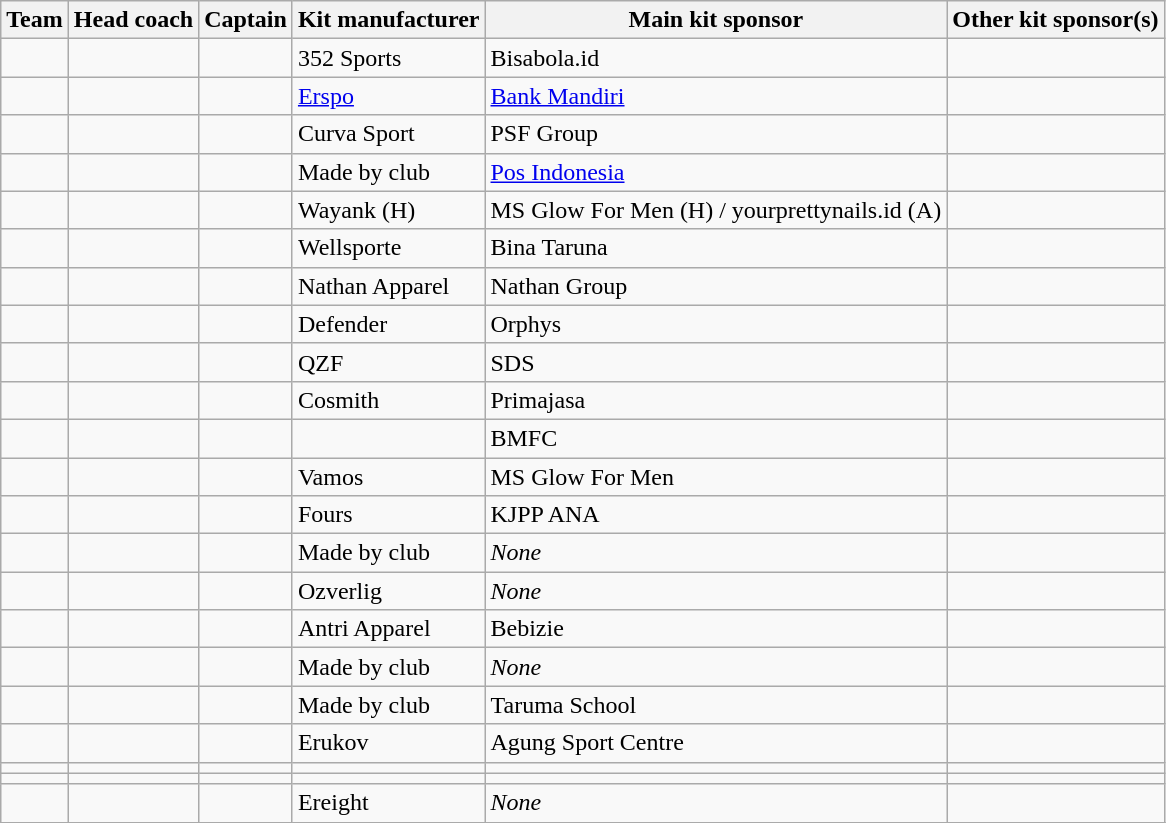<table class="wikitable sortable">
<tr>
<th>Team</th>
<th>Head coach</th>
<th>Captain</th>
<th class="nowrap">Kit manufacturer</th>
<th>Main kit sponsor</th>
<th>Other kit sponsor(s)</th>
</tr>
<tr>
<td></td>
<td></td>
<td></td>
<td> 352 Sports</td>
<td>Bisabola.id</td>
<td></td>
</tr>
<tr>
<td></td>
<td></td>
<td></td>
<td> <a href='#'>Erspo</a></td>
<td><a href='#'>Bank Mandiri</a></td>
<td></td>
</tr>
<tr>
<td></td>
<td></td>
<td></td>
<td> Curva Sport</td>
<td>PSF Group</td>
<td></td>
</tr>
<tr>
<td></td>
<td></td>
<td></td>
<td> Made by club</td>
<td><a href='#'>Pos Indonesia</a></td>
<td></td>
</tr>
<tr>
<td></td>
<td></td>
<td></td>
<td> Wayank (H)</td>
<td>MS Glow For Men (H) / yourprettynails.id (A)</td>
<td></td>
</tr>
<tr>
<td></td>
<td></td>
<td></td>
<td> Wellsporte</td>
<td>Bina Taruna</td>
<td></td>
</tr>
<tr>
<td></td>
<td></td>
<td></td>
<td> Nathan Apparel</td>
<td>Nathan Group</td>
<td></td>
</tr>
<tr>
<td></td>
<td></td>
<td></td>
<td> Defender</td>
<td>Orphys</td>
<td></td>
</tr>
<tr>
<td></td>
<td></td>
<td></td>
<td> QZF</td>
<td>SDS</td>
<td></td>
</tr>
<tr>
<td></td>
<td></td>
<td></td>
<td> Cosmith</td>
<td>Primajasa</td>
<td></td>
</tr>
<tr>
<td></td>
<td></td>
<td></td>
<td></td>
<td>BMFC</td>
<td></td>
</tr>
<tr>
<td></td>
<td></td>
<td></td>
<td> Vamos</td>
<td>MS Glow For Men</td>
<td></td>
</tr>
<tr>
<td></td>
<td></td>
<td></td>
<td> Fours</td>
<td>KJPP ANA</td>
<td></td>
</tr>
<tr>
<td></td>
<td></td>
<td></td>
<td> Made by club</td>
<td><em>None</em></td>
<td></td>
</tr>
<tr>
<td></td>
<td></td>
<td></td>
<td> Ozverlig</td>
<td><em>None</em></td>
<td></td>
</tr>
<tr>
<td></td>
<td></td>
<td></td>
<td> Antri Apparel</td>
<td>Bebizie</td>
<td></td>
</tr>
<tr>
<td></td>
<td></td>
<td></td>
<td> Made by club</td>
<td><em>None</em></td>
<td></td>
</tr>
<tr>
<td></td>
<td></td>
<td></td>
<td> Made by club</td>
<td>Taruma School</td>
<td></td>
</tr>
<tr>
<td></td>
<td></td>
<td></td>
<td> Erukov</td>
<td>Agung Sport Centre</td>
<td></td>
</tr>
<tr>
<td></td>
<td></td>
<td></td>
<td></td>
<td></td>
<td></td>
</tr>
<tr>
<td></td>
<td></td>
<td></td>
<td></td>
<td></td>
<td></td>
</tr>
<tr>
<td></td>
<td></td>
<td></td>
<td> Ereight</td>
<td><em>None</em></td>
<td></td>
</tr>
<tr>
</tr>
</table>
